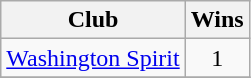<table class="wikitable sortable">
<tr>
<th scope=col>Club</th>
<th scope=col>Wins</th>
</tr>
<tr>
<td><a href='#'>Washington Spirit</a></td>
<td align="center">1</td>
</tr>
<tr>
</tr>
</table>
